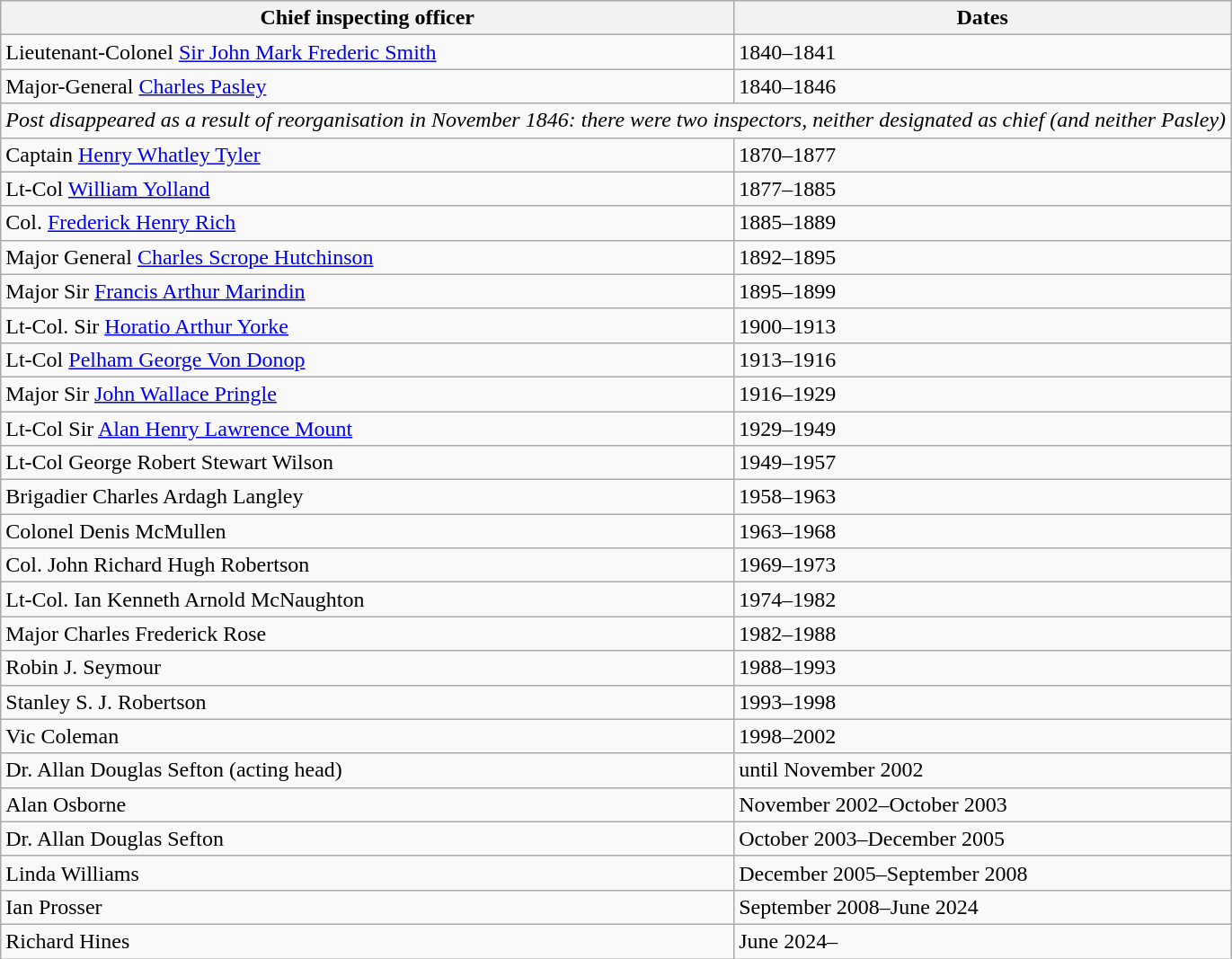<table class=wikitable>
<tr>
<th>Chief inspecting officer</th>
<th>Dates</th>
</tr>
<tr>
<td>Lieutenant-Colonel <a href='#'>Sir John Mark Frederic Smith</a></td>
<td>1840–1841</td>
</tr>
<tr>
<td>Major-General <a href='#'>Charles Pasley</a></td>
<td>1840–1846</td>
</tr>
<tr>
<td colspan=2><em>Post disappeared as a result of reorganisation in November 1846: there were two inspectors, neither designated as chief (and neither Pasley)</em></td>
</tr>
<tr>
<td>Captain <a href='#'>Henry Whatley Tyler</a></td>
<td>1870–1877</td>
</tr>
<tr>
<td>Lt-Col <a href='#'>William Yolland</a></td>
<td>1877–1885</td>
</tr>
<tr>
<td>Col. <a href='#'>Frederick Henry Rich</a></td>
<td>1885–1889</td>
</tr>
<tr>
<td>Major General <a href='#'>Charles Scrope Hutchinson</a></td>
<td>1892–1895</td>
</tr>
<tr>
<td>Major Sir <a href='#'>Francis Arthur Marindin</a></td>
<td>1895–1899</td>
</tr>
<tr>
<td>Lt-Col. Sir <a href='#'>Horatio Arthur Yorke</a></td>
<td>1900–1913</td>
</tr>
<tr>
<td>Lt-Col <a href='#'>Pelham George Von Donop</a></td>
<td>1913–1916</td>
</tr>
<tr>
<td>Major Sir <a href='#'>John Wallace Pringle</a></td>
<td>1916–1929</td>
</tr>
<tr>
<td>Lt-Col Sir <a href='#'>Alan Henry Lawrence Mount</a></td>
<td>1929–1949</td>
</tr>
<tr>
<td>Lt-Col George Robert Stewart Wilson</td>
<td>1949–1957</td>
</tr>
<tr>
<td>Brigadier Charles Ardagh Langley</td>
<td>1958–1963</td>
</tr>
<tr>
<td>Colonel Denis McMullen</td>
<td>1963–1968</td>
</tr>
<tr>
<td>Col. John Richard Hugh Robertson</td>
<td>1969–1973</td>
</tr>
<tr>
<td>Lt-Col. Ian Kenneth Arnold McNaughton</td>
<td>1974–1982</td>
</tr>
<tr>
<td>Major Charles Frederick Rose</td>
<td>1982–1988</td>
</tr>
<tr>
<td>Robin J. Seymour</td>
<td>1988–1993</td>
</tr>
<tr>
<td>Stanley S. J. Robertson</td>
<td>1993–1998</td>
</tr>
<tr>
<td>Vic Coleman</td>
<td>1998–2002</td>
</tr>
<tr>
<td>Dr. Allan Douglas Sefton (acting head)</td>
<td>until November 2002</td>
</tr>
<tr>
<td>Alan Osborne</td>
<td>November 2002–October 2003</td>
</tr>
<tr>
<td>Dr. Allan Douglas Sefton</td>
<td>October 2003–December 2005</td>
</tr>
<tr>
<td>Linda Williams</td>
<td>December 2005–September 2008</td>
</tr>
<tr>
<td>Ian Prosser</td>
<td>September 2008–June 2024</td>
</tr>
<tr>
<td>Richard Hines</td>
<td>June 2024–</td>
</tr>
</table>
